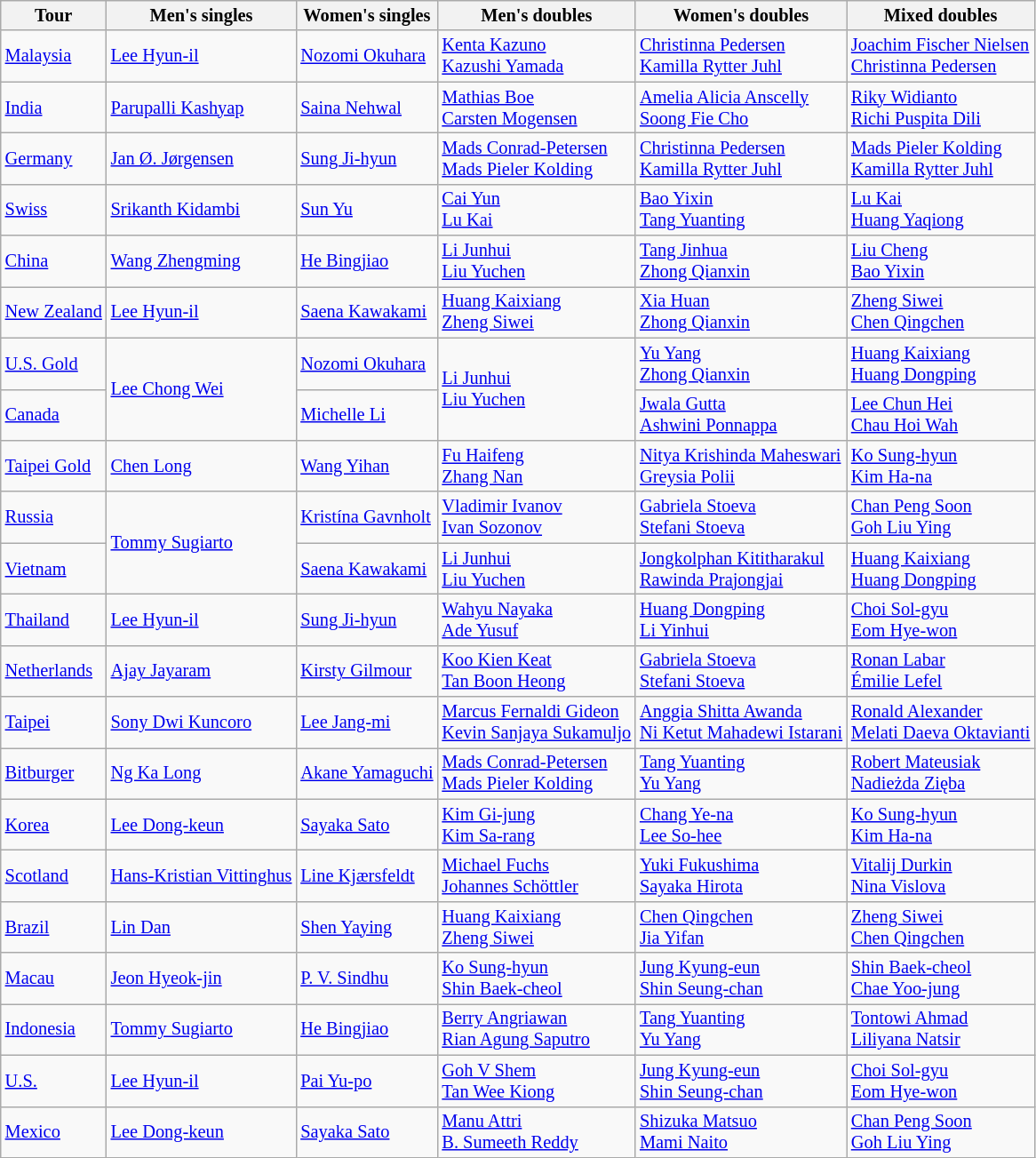<table class=wikitable style="font-size:85%">
<tr>
<th>Tour</th>
<th>Men's singles</th>
<th>Women's singles</th>
<th>Men's doubles</th>
<th>Women's doubles</th>
<th>Mixed doubles</th>
</tr>
<tr>
<td> <a href='#'>Malaysia</a></td>
<td> <a href='#'>Lee Hyun-il</a></td>
<td> <a href='#'>Nozomi Okuhara</a></td>
<td> <a href='#'>Kenta Kazuno</a> <br> <a href='#'>Kazushi Yamada</a></td>
<td> <a href='#'>Christinna Pedersen</a><br> <a href='#'>Kamilla Rytter Juhl</a></td>
<td> <a href='#'>Joachim Fischer Nielsen</a><br> <a href='#'>Christinna Pedersen</a></td>
</tr>
<tr>
<td> <a href='#'>India</a></td>
<td> <a href='#'>Parupalli Kashyap</a></td>
<td> <a href='#'>Saina Nehwal</a></td>
<td> <a href='#'>Mathias Boe</a><br> <a href='#'>Carsten Mogensen</a></td>
<td> <a href='#'>Amelia Alicia Anscelly</a><br> <a href='#'>Soong Fie Cho</a></td>
<td> <a href='#'>Riky Widianto</a><br> <a href='#'>Richi Puspita Dili</a></td>
</tr>
<tr>
<td> <a href='#'>Germany</a></td>
<td> <a href='#'>Jan Ø. Jørgensen</a></td>
<td> <a href='#'>Sung Ji-hyun</a></td>
<td> <a href='#'>Mads Conrad-Petersen</a><br> <a href='#'>Mads Pieler Kolding</a></td>
<td> <a href='#'>Christinna Pedersen</a><br> <a href='#'>Kamilla Rytter Juhl</a></td>
<td> <a href='#'>Mads Pieler Kolding</a><br> <a href='#'>Kamilla Rytter Juhl</a></td>
</tr>
<tr>
<td> <a href='#'>Swiss</a></td>
<td> <a href='#'>Srikanth Kidambi</a></td>
<td> <a href='#'>Sun Yu</a></td>
<td> <a href='#'>Cai Yun</a><br> <a href='#'>Lu Kai</a></td>
<td> <a href='#'>Bao Yixin</a><br> <a href='#'>Tang Yuanting</a></td>
<td> <a href='#'>Lu Kai</a><br> <a href='#'>Huang Yaqiong</a></td>
</tr>
<tr>
<td> <a href='#'>China</a></td>
<td> <a href='#'>Wang Zhengming</a></td>
<td> <a href='#'>He Bingjiao</a></td>
<td> <a href='#'>Li Junhui</a><br> <a href='#'>Liu Yuchen</a></td>
<td> <a href='#'>Tang Jinhua</a><br> <a href='#'>Zhong Qianxin</a></td>
<td> <a href='#'>Liu Cheng</a><br> <a href='#'>Bao Yixin</a></td>
</tr>
<tr>
<td> <a href='#'>New Zealand</a></td>
<td> <a href='#'>Lee Hyun-il</a></td>
<td> <a href='#'>Saena Kawakami</a></td>
<td> <a href='#'>Huang Kaixiang</a><br> <a href='#'>Zheng Siwei</a></td>
<td> <a href='#'>Xia Huan</a><br> <a href='#'>Zhong Qianxin</a></td>
<td> <a href='#'>Zheng Siwei</a><br> <a href='#'>Chen Qingchen</a></td>
</tr>
<tr>
<td> <a href='#'>U.S. Gold</a></td>
<td rowspan="2"> <a href='#'>Lee Chong Wei</a></td>
<td> <a href='#'>Nozomi Okuhara</a></td>
<td rowspan="2"> <a href='#'>Li Junhui</a><br> <a href='#'>Liu Yuchen</a></td>
<td> <a href='#'>Yu Yang</a><br> <a href='#'>Zhong Qianxin</a></td>
<td> <a href='#'>Huang Kaixiang</a><br> <a href='#'>Huang Dongping</a></td>
</tr>
<tr>
<td> <a href='#'>Canada</a></td>
<td> <a href='#'>Michelle Li</a></td>
<td> <a href='#'>Jwala Gutta</a><br> <a href='#'>Ashwini Ponnappa</a></td>
<td> <a href='#'>Lee Chun Hei</a><br> <a href='#'>Chau Hoi Wah</a></td>
</tr>
<tr>
<td> <a href='#'>Taipei Gold</a></td>
<td> <a href='#'>Chen Long</a></td>
<td> <a href='#'>Wang Yihan</a></td>
<td> <a href='#'>Fu Haifeng</a><br> <a href='#'>Zhang Nan</a></td>
<td> <a href='#'>Nitya Krishinda Maheswari</a><br> <a href='#'>Greysia Polii</a></td>
<td> <a href='#'>Ko Sung-hyun</a><br> <a href='#'>Kim Ha-na</a></td>
</tr>
<tr>
<td> <a href='#'>Russia</a></td>
<td rowspan="2"> <a href='#'>Tommy Sugiarto</a></td>
<td> <a href='#'>Kristína Gavnholt</a></td>
<td> <a href='#'>Vladimir Ivanov</a><br> <a href='#'>Ivan Sozonov</a></td>
<td> <a href='#'>Gabriela Stoeva</a><br> <a href='#'>Stefani Stoeva</a></td>
<td> <a href='#'>Chan Peng Soon</a><br> <a href='#'>Goh Liu Ying</a></td>
</tr>
<tr>
<td> <a href='#'>Vietnam</a></td>
<td> <a href='#'>Saena Kawakami</a></td>
<td> <a href='#'>Li Junhui</a><br> <a href='#'>Liu Yuchen</a></td>
<td> <a href='#'>Jongkolphan Kititharakul</a><br> <a href='#'>Rawinda Prajongjai</a></td>
<td> <a href='#'>Huang Kaixiang</a><br> <a href='#'>Huang Dongping</a></td>
</tr>
<tr>
<td> <a href='#'>Thailand</a></td>
<td> <a href='#'>Lee Hyun-il</a></td>
<td> <a href='#'>Sung Ji-hyun</a></td>
<td> <a href='#'>Wahyu Nayaka</a> <br> <a href='#'>Ade Yusuf</a></td>
<td> <a href='#'>Huang Dongping</a><br> <a href='#'>Li Yinhui</a></td>
<td> <a href='#'>Choi Sol-gyu</a> <br> <a href='#'>Eom Hye-won</a></td>
</tr>
<tr>
<td> <a href='#'>Netherlands</a></td>
<td> <a href='#'>Ajay Jayaram</a></td>
<td> <a href='#'>Kirsty Gilmour</a></td>
<td> <a href='#'>Koo Kien Keat</a> <br> <a href='#'>Tan Boon Heong</a></td>
<td> <a href='#'>Gabriela Stoeva</a><br> <a href='#'>Stefani Stoeva</a></td>
<td> <a href='#'>Ronan Labar</a><br> <a href='#'>Émilie Lefel</a></td>
</tr>
<tr>
<td> <a href='#'>Taipei</a></td>
<td> <a href='#'>Sony Dwi Kuncoro</a></td>
<td> <a href='#'>Lee Jang-mi</a></td>
<td> <a href='#'>Marcus Fernaldi Gideon</a><br> <a href='#'>Kevin Sanjaya Sukamuljo</a></td>
<td> <a href='#'>Anggia Shitta Awanda</a><br> <a href='#'>Ni Ketut Mahadewi Istarani</a></td>
<td> <a href='#'>Ronald Alexander</a><br> <a href='#'>Melati Daeva Oktavianti</a></td>
</tr>
<tr>
<td> <a href='#'>Bitburger</a></td>
<td> <a href='#'>Ng Ka Long</a></td>
<td> <a href='#'>Akane Yamaguchi</a></td>
<td> <a href='#'>Mads Conrad-Petersen</a><br> <a href='#'>Mads Pieler Kolding</a></td>
<td> <a href='#'>Tang Yuanting</a><br> <a href='#'>Yu Yang</a></td>
<td> <a href='#'>Robert Mateusiak</a><br> <a href='#'>Nadieżda Zięba</a></td>
</tr>
<tr>
<td> <a href='#'>Korea</a></td>
<td> <a href='#'>Lee Dong-keun</a></td>
<td> <a href='#'>Sayaka Sato</a></td>
<td> <a href='#'>Kim Gi-jung</a> <br> <a href='#'>Kim Sa-rang</a></td>
<td> <a href='#'>Chang Ye-na</a> <br> <a href='#'>Lee So-hee</a></td>
<td> <a href='#'>Ko Sung-hyun</a> <br> <a href='#'>Kim Ha-na</a></td>
</tr>
<tr>
<td> <a href='#'>Scotland</a></td>
<td> <a href='#'>Hans-Kristian Vittinghus</a></td>
<td> <a href='#'>Line Kjærsfeldt</a></td>
<td> <a href='#'>Michael Fuchs</a> <br> <a href='#'>Johannes Schöttler</a></td>
<td> <a href='#'>Yuki Fukushima</a> <br> <a href='#'>Sayaka Hirota</a></td>
<td> <a href='#'>Vitalij Durkin</a> <br> <a href='#'>Nina Vislova</a></td>
</tr>
<tr>
<td> <a href='#'>Brazil</a></td>
<td> <a href='#'>Lin Dan</a></td>
<td> <a href='#'>Shen Yaying</a></td>
<td> <a href='#'>Huang Kaixiang</a><br> <a href='#'>Zheng Siwei</a></td>
<td> <a href='#'>Chen Qingchen</a><br> <a href='#'>Jia Yifan</a></td>
<td> <a href='#'>Zheng Siwei</a><br> <a href='#'>Chen Qingchen</a></td>
</tr>
<tr>
<td> <a href='#'>Macau</a></td>
<td> <a href='#'>Jeon Hyeok-jin</a></td>
<td> <a href='#'>P. V. Sindhu</a></td>
<td> <a href='#'>Ko Sung-hyun</a> <br> <a href='#'>Shin Baek-cheol</a></td>
<td> <a href='#'>Jung Kyung-eun</a> <br> <a href='#'>Shin Seung-chan</a></td>
<td> <a href='#'>Shin Baek-cheol</a> <br> <a href='#'>Chae Yoo-jung</a></td>
</tr>
<tr>
<td> <a href='#'>Indonesia</a></td>
<td> <a href='#'>Tommy Sugiarto</a></td>
<td> <a href='#'>He Bingjiao</a></td>
<td> <a href='#'>Berry Angriawan</a> <br> <a href='#'>Rian Agung Saputro</a></td>
<td> <a href='#'>Tang Yuanting</a> <br>  <a href='#'>Yu Yang</a></td>
<td> <a href='#'>Tontowi Ahmad</a> <br> <a href='#'>Liliyana Natsir</a></td>
</tr>
<tr>
<td> <a href='#'>U.S.</a></td>
<td> <a href='#'>Lee Hyun-il</a></td>
<td> <a href='#'>Pai Yu-po</a></td>
<td> <a href='#'>Goh V Shem</a> <br> <a href='#'>Tan Wee Kiong</a></td>
<td> <a href='#'>Jung Kyung-eun</a> <br> <a href='#'>Shin Seung-chan</a></td>
<td> <a href='#'>Choi Sol-gyu</a> <br> <a href='#'>Eom Hye-won</a></td>
</tr>
<tr>
<td> <a href='#'>Mexico</a></td>
<td> <a href='#'>Lee Dong-keun</a></td>
<td> <a href='#'>Sayaka Sato</a></td>
<td> <a href='#'>Manu Attri</a> <br> <a href='#'>B. Sumeeth Reddy</a></td>
<td> <a href='#'>Shizuka Matsuo</a> <br> <a href='#'>Mami Naito</a></td>
<td> <a href='#'>Chan Peng Soon</a> <br> <a href='#'>Goh Liu Ying</a></td>
</tr>
</table>
